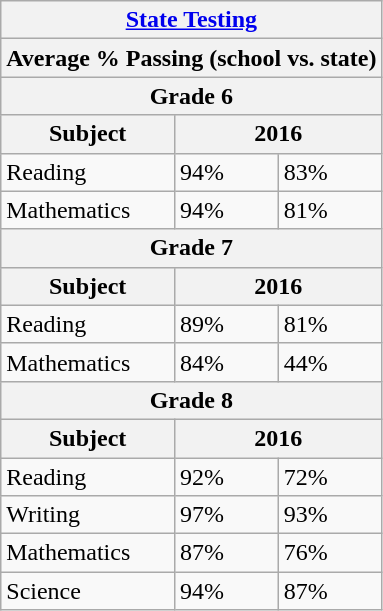<table class="wikitable">
<tr>
<th colspan="7"><a href='#'>State Testing</a></th>
</tr>
<tr>
<th colspan="7">Average % Passing (school vs. state)</th>
</tr>
<tr>
<th colspan="7">Grade 6</th>
</tr>
<tr>
<th>Subject</th>
<th style="width:100px;" colspan="2">2016</th>
</tr>
<tr>
<td>Reading</td>
<td>94%</td>
<td>83%</td>
</tr>
<tr>
<td>Mathematics</td>
<td>94%</td>
<td>81%</td>
</tr>
<tr>
<th colspan="7">Grade 7</th>
</tr>
<tr>
<th>Subject</th>
<th style="width:100px;" colspan="2">2016</th>
</tr>
<tr>
<td>Reading</td>
<td>89%</td>
<td>81%</td>
</tr>
<tr>
<td>Mathematics</td>
<td>84%</td>
<td>44%</td>
</tr>
<tr>
<th colspan="7">Grade 8</th>
</tr>
<tr>
<th>Subject</th>
<th style="width:100px;" colspan="2">2016</th>
</tr>
<tr>
<td>Reading</td>
<td>92%</td>
<td>72%</td>
</tr>
<tr>
<td>Writing</td>
<td>97%</td>
<td>93%</td>
</tr>
<tr>
<td>Mathematics</td>
<td>87%</td>
<td>76%</td>
</tr>
<tr>
<td>Science</td>
<td>94%</td>
<td>87%</td>
</tr>
</table>
